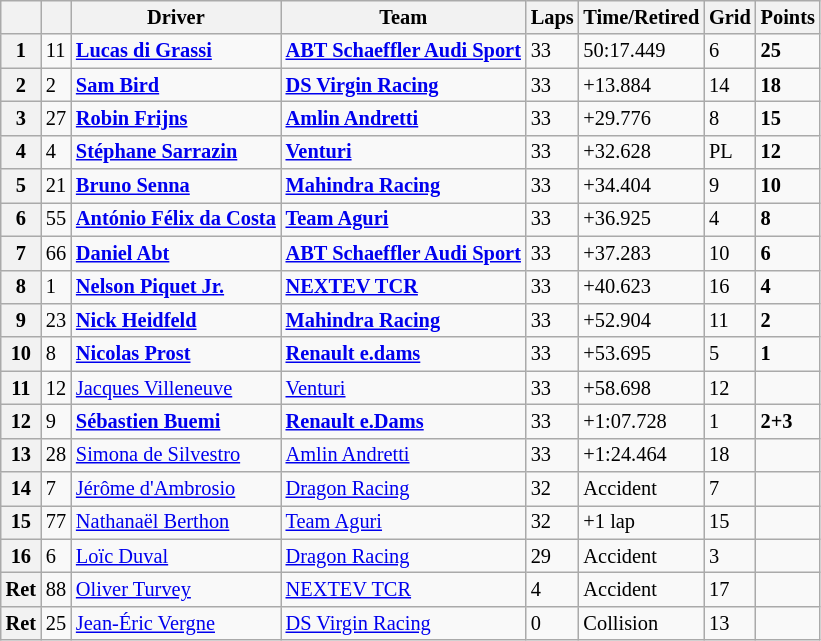<table class="wikitable" style="font-size: 85%">
<tr>
<th></th>
<th></th>
<th>Driver</th>
<th>Team</th>
<th>Laps</th>
<th>Time/Retired</th>
<th>Grid</th>
<th>Points</th>
</tr>
<tr>
<th>1</th>
<td>11</td>
<td> <strong><a href='#'>Lucas di Grassi</a></strong></td>
<td><strong><a href='#'>ABT Schaeffler Audi Sport</a></strong></td>
<td>33</td>
<td>50:17.449</td>
<td>6</td>
<td><strong>25</strong></td>
</tr>
<tr>
<th>2</th>
<td>2</td>
<td> <strong><a href='#'>Sam Bird</a></strong></td>
<td><strong><a href='#'>DS Virgin Racing</a></strong></td>
<td>33</td>
<td>+13.884</td>
<td>14</td>
<td><strong>18</strong></td>
</tr>
<tr>
<th>3</th>
<td>27</td>
<td> <strong><a href='#'>Robin Frijns</a></strong></td>
<td><strong><a href='#'>Amlin Andretti</a></strong></td>
<td>33</td>
<td>+29.776</td>
<td>8</td>
<td><strong>15</strong></td>
</tr>
<tr>
<th>4</th>
<td>4</td>
<td> <strong><a href='#'>Stéphane Sarrazin</a></strong></td>
<td><strong><a href='#'>Venturi</a></strong></td>
<td>33</td>
<td>+32.628</td>
<td>PL</td>
<td><strong>12</strong></td>
</tr>
<tr>
<th>5</th>
<td>21</td>
<td> <strong><a href='#'>Bruno Senna</a></strong></td>
<td><strong><a href='#'>Mahindra Racing</a></strong></td>
<td>33</td>
<td>+34.404</td>
<td>9</td>
<td><strong>10</strong></td>
</tr>
<tr>
<th>6</th>
<td>55</td>
<td> <strong><a href='#'>António Félix da Costa</a></strong></td>
<td><strong><a href='#'>Team Aguri</a></strong></td>
<td>33</td>
<td>+36.925</td>
<td>4</td>
<td><strong>8</strong></td>
</tr>
<tr>
<th>7</th>
<td>66</td>
<td> <strong><a href='#'>Daniel Abt</a></strong></td>
<td><strong><a href='#'>ABT Schaeffler Audi Sport</a></strong></td>
<td>33</td>
<td>+37.283</td>
<td>10</td>
<td><strong>6</strong></td>
</tr>
<tr>
<th>8</th>
<td>1</td>
<td> <strong><a href='#'>Nelson Piquet Jr.</a></strong></td>
<td><strong><a href='#'>NEXTEV TCR</a></strong></td>
<td>33</td>
<td>+40.623</td>
<td>16</td>
<td><strong>4</strong></td>
</tr>
<tr>
<th>9</th>
<td>23</td>
<td> <strong><a href='#'>Nick Heidfeld</a></strong></td>
<td><strong><a href='#'>Mahindra Racing</a></strong></td>
<td>33</td>
<td>+52.904</td>
<td>11</td>
<td><strong>2</strong></td>
</tr>
<tr>
<th>10</th>
<td>8</td>
<td> <strong><a href='#'>Nicolas Prost</a></strong></td>
<td><strong><a href='#'>Renault e.dams</a></strong></td>
<td>33</td>
<td>+53.695</td>
<td>5</td>
<td><strong>1</strong></td>
</tr>
<tr>
<th>11</th>
<td>12</td>
<td> <a href='#'>Jacques Villeneuve</a></td>
<td><a href='#'>Venturi</a></td>
<td>33</td>
<td>+58.698</td>
<td>12</td>
<td></td>
</tr>
<tr>
<th>12</th>
<td>9</td>
<td> <strong><a href='#'>Sébastien Buemi</a></strong></td>
<td><strong><a href='#'>Renault e.Dams</a></strong></td>
<td>33</td>
<td>+1:07.728</td>
<td>1</td>
<td><strong>2+3</strong></td>
</tr>
<tr>
<th>13</th>
<td>28</td>
<td> <a href='#'>Simona de Silvestro</a></td>
<td><a href='#'>Amlin Andretti</a></td>
<td>33</td>
<td>+1:24.464</td>
<td>18</td>
<td></td>
</tr>
<tr>
<th>14</th>
<td>7</td>
<td> <a href='#'>Jérôme d'Ambrosio</a></td>
<td><a href='#'>Dragon Racing</a></td>
<td>32</td>
<td>Accident</td>
<td>7</td>
<td></td>
</tr>
<tr>
<th>15</th>
<td>77</td>
<td> <a href='#'>Nathanaël Berthon</a></td>
<td><a href='#'>Team Aguri</a></td>
<td>32</td>
<td>+1 lap</td>
<td>15</td>
<td></td>
</tr>
<tr>
<th>16</th>
<td>6</td>
<td> <a href='#'>Loïc Duval</a></td>
<td><a href='#'>Dragon Racing</a></td>
<td>29</td>
<td>Accident</td>
<td>3</td>
<td></td>
</tr>
<tr>
<th>Ret</th>
<td>88</td>
<td> <a href='#'>Oliver Turvey</a></td>
<td><a href='#'>NEXTEV TCR</a></td>
<td>4</td>
<td>Accident</td>
<td>17</td>
<td></td>
</tr>
<tr>
<th>Ret</th>
<td>25</td>
<td> <a href='#'>Jean-Éric Vergne</a></td>
<td><a href='#'>DS Virgin Racing</a></td>
<td>0</td>
<td>Collision</td>
<td>13</td>
<td></td>
</tr>
</table>
